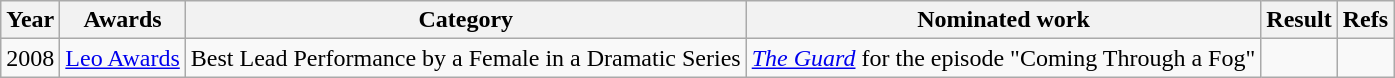<table class="wikitable sortable">
<tr>
<th>Year</th>
<th>Awards</th>
<th>Category</th>
<th>Nominated work</th>
<th class="wikitable unsortable">Result</th>
<th class="wikitable unsortable">Refs</th>
</tr>
<tr>
<td>2008</td>
<td><a href='#'>Leo Awards</a></td>
<td>Best Lead Performance by a Female in a Dramatic Series</td>
<td><em><a href='#'>The Guard</a></em> for the episode "Coming Through a Fog"</td>
<td></td>
<td></td>
</tr>
</table>
